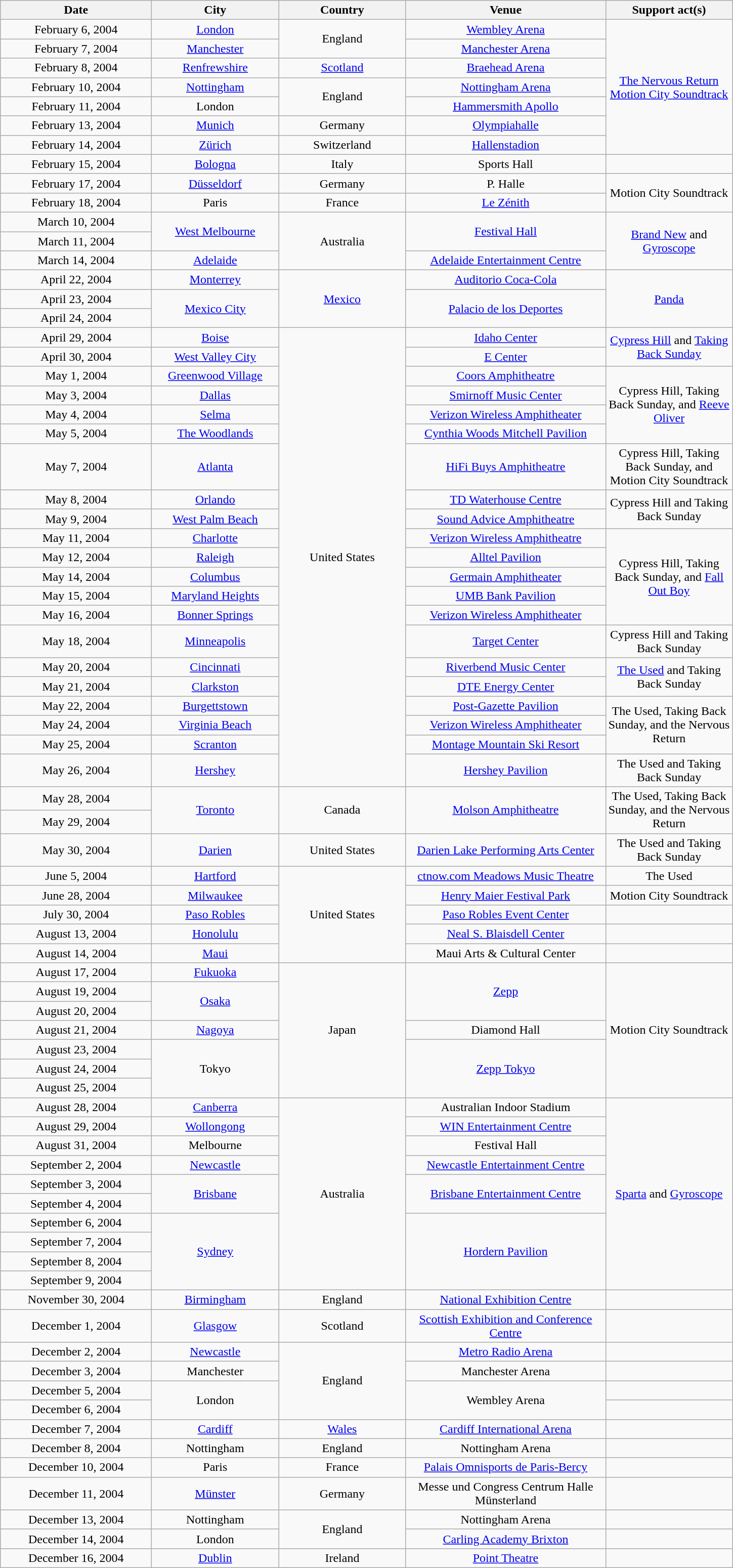<table class="wikitable plainrowheaders" style="text-align:center;">
<tr>
<th scope="col" style="width:12em;">Date</th>
<th scope="col" style="width:10em;">City</th>
<th scope="col" style="width:10em;">Country</th>
<th scope="col" style="width:16em;">Venue</th>
<th scope="col" style="width:10em;">Support act(s)</th>
</tr>
<tr>
<td>February 6, 2004</td>
<td><a href='#'>London</a></td>
<td rowspan="2">England</td>
<td><a href='#'>Wembley Arena</a></td>
<td rowspan="7"><a href='#'>The Nervous Return</a><br><a href='#'>Motion City Soundtrack</a></td>
</tr>
<tr>
<td>February 7, 2004</td>
<td><a href='#'>Manchester</a></td>
<td><a href='#'>Manchester Arena</a></td>
</tr>
<tr>
<td>February 8, 2004</td>
<td><a href='#'>Renfrewshire</a></td>
<td><a href='#'>Scotland</a></td>
<td><a href='#'>Braehead Arena</a></td>
</tr>
<tr>
<td>February 10, 2004</td>
<td><a href='#'>Nottingham</a></td>
<td rowspan="2">England</td>
<td><a href='#'>Nottingham Arena</a></td>
</tr>
<tr>
<td>February 11, 2004</td>
<td>London</td>
<td><a href='#'>Hammersmith Apollo</a></td>
</tr>
<tr>
<td>February 13, 2004</td>
<td><a href='#'>Munich</a></td>
<td>Germany</td>
<td><a href='#'>Olympiahalle</a></td>
</tr>
<tr>
<td>February 14, 2004</td>
<td><a href='#'>Zürich</a></td>
<td>Switzerland</td>
<td><a href='#'>Hallenstadion</a></td>
</tr>
<tr>
<td>February 15, 2004</td>
<td><a href='#'>Bologna</a></td>
<td>Italy</td>
<td>Sports Hall</td>
<td></td>
</tr>
<tr>
<td>February 17, 2004</td>
<td><a href='#'>Düsseldorf</a></td>
<td>Germany</td>
<td>P. Halle</td>
<td rowspan="2">Motion City Soundtrack</td>
</tr>
<tr>
<td>February 18, 2004</td>
<td>Paris</td>
<td>France</td>
<td><a href='#'>Le Zénith</a></td>
</tr>
<tr>
<td>March 10, 2004</td>
<td rowspan="2"><a href='#'>West Melbourne</a></td>
<td rowspan="3">Australia</td>
<td rowspan="2"><a href='#'>Festival Hall</a></td>
<td rowspan="3"><a href='#'>Brand New</a> and <a href='#'>Gyroscope</a></td>
</tr>
<tr>
<td>March 11, 2004</td>
</tr>
<tr>
<td>March 14, 2004</td>
<td><a href='#'>Adelaide</a></td>
<td><a href='#'>Adelaide Entertainment Centre</a></td>
</tr>
<tr>
<td>April 22, 2004</td>
<td><a href='#'>Monterrey</a></td>
<td rowspan="3"><a href='#'>Mexico</a></td>
<td><a href='#'>Auditorio Coca-Cola</a></td>
<td rowspan="3"><a href='#'>Panda</a></td>
</tr>
<tr>
<td>April 23, 2004</td>
<td rowspan="2"><a href='#'>Mexico City</a></td>
<td rowspan="2"><a href='#'>Palacio de los Deportes</a></td>
</tr>
<tr>
<td>April 24, 2004</td>
</tr>
<tr>
<td>April 29, 2004</td>
<td><a href='#'>Boise</a></td>
<td rowspan="21">United States</td>
<td><a href='#'>Idaho Center</a></td>
<td rowspan="2"><a href='#'>Cypress Hill</a> and <a href='#'>Taking Back Sunday</a></td>
</tr>
<tr>
<td>April 30, 2004</td>
<td><a href='#'>West Valley City</a></td>
<td><a href='#'>E Center</a></td>
</tr>
<tr>
<td>May 1, 2004</td>
<td><a href='#'>Greenwood Village</a></td>
<td><a href='#'>Coors Amphitheatre</a></td>
<td rowspan="4">Cypress Hill, Taking Back Sunday, and <a href='#'>Reeve Oliver</a></td>
</tr>
<tr>
<td>May 3, 2004</td>
<td><a href='#'>Dallas</a></td>
<td><a href='#'>Smirnoff Music Center</a></td>
</tr>
<tr>
<td>May 4, 2004</td>
<td><a href='#'>Selma</a></td>
<td><a href='#'>Verizon Wireless Amphitheater</a></td>
</tr>
<tr>
<td>May 5, 2004</td>
<td><a href='#'>The Woodlands</a></td>
<td><a href='#'>Cynthia Woods Mitchell Pavilion</a></td>
</tr>
<tr>
<td>May 7, 2004</td>
<td><a href='#'>Atlanta</a></td>
<td><a href='#'>HiFi Buys Amphitheatre</a></td>
<td>Cypress Hill, Taking Back Sunday, and Motion City Soundtrack</td>
</tr>
<tr>
<td>May 8, 2004</td>
<td><a href='#'>Orlando</a></td>
<td><a href='#'>TD Waterhouse Centre</a></td>
<td rowspan="2">Cypress Hill and Taking Back Sunday</td>
</tr>
<tr>
<td>May 9, 2004</td>
<td><a href='#'>West Palm Beach</a></td>
<td><a href='#'>Sound Advice Amphitheatre</a></td>
</tr>
<tr>
<td>May 11, 2004</td>
<td><a href='#'>Charlotte</a></td>
<td><a href='#'>Verizon Wireless Amphitheatre</a></td>
<td rowspan="5">Cypress Hill, Taking Back Sunday, and <a href='#'>Fall Out Boy</a></td>
</tr>
<tr>
<td>May 12, 2004</td>
<td><a href='#'>Raleigh</a></td>
<td><a href='#'>Alltel Pavilion</a></td>
</tr>
<tr>
<td>May 14, 2004</td>
<td><a href='#'>Columbus</a></td>
<td><a href='#'>Germain Amphitheater</a></td>
</tr>
<tr>
<td>May 15, 2004</td>
<td><a href='#'>Maryland Heights</a></td>
<td><a href='#'>UMB Bank Pavilion</a></td>
</tr>
<tr>
<td>May 16, 2004</td>
<td><a href='#'>Bonner Springs</a></td>
<td><a href='#'>Verizon Wireless Amphitheater</a></td>
</tr>
<tr>
<td>May 18, 2004</td>
<td><a href='#'>Minneapolis</a></td>
<td><a href='#'>Target Center</a></td>
<td>Cypress Hill and Taking Back Sunday</td>
</tr>
<tr>
<td>May 20, 2004</td>
<td><a href='#'>Cincinnati</a></td>
<td><a href='#'>Riverbend Music Center</a></td>
<td rowspan="2"><a href='#'>The Used</a> and Taking Back Sunday</td>
</tr>
<tr>
<td>May 21, 2004</td>
<td><a href='#'>Clarkston</a></td>
<td><a href='#'>DTE Energy Center</a></td>
</tr>
<tr>
<td>May 22, 2004</td>
<td><a href='#'>Burgettstown</a></td>
<td><a href='#'>Post-Gazette Pavilion</a></td>
<td rowspan="3">The Used, Taking Back Sunday, and the Nervous Return</td>
</tr>
<tr>
<td>May 24, 2004</td>
<td><a href='#'>Virginia Beach</a></td>
<td><a href='#'>Verizon Wireless Amphitheater</a></td>
</tr>
<tr>
<td>May 25, 2004</td>
<td><a href='#'>Scranton</a></td>
<td><a href='#'>Montage Mountain Ski Resort</a></td>
</tr>
<tr>
<td>May 26, 2004</td>
<td><a href='#'>Hershey</a></td>
<td><a href='#'>Hershey Pavilion</a></td>
<td>The Used and Taking Back Sunday</td>
</tr>
<tr>
<td>May 28, 2004</td>
<td rowspan="2"><a href='#'>Toronto</a></td>
<td rowspan="2">Canada</td>
<td rowspan="2"><a href='#'>Molson Amphitheatre</a></td>
<td rowspan="2">The Used, Taking Back Sunday, and the Nervous Return</td>
</tr>
<tr>
<td>May 29, 2004</td>
</tr>
<tr>
<td>May 30, 2004</td>
<td><a href='#'>Darien</a></td>
<td>United States</td>
<td><a href='#'>Darien Lake Performing Arts Center</a></td>
<td>The Used and Taking Back Sunday</td>
</tr>
<tr>
<td>June 5, 2004</td>
<td><a href='#'>Hartford</a></td>
<td rowspan="5">United States</td>
<td><a href='#'>ctnow.com Meadows Music Theatre</a></td>
<td>The Used</td>
</tr>
<tr>
<td>June 28, 2004</td>
<td><a href='#'>Milwaukee</a></td>
<td><a href='#'>Henry Maier Festival Park</a></td>
<td>Motion City Soundtrack</td>
</tr>
<tr>
<td>July 30, 2004</td>
<td><a href='#'>Paso Robles</a></td>
<td><a href='#'>Paso Robles Event Center</a></td>
<td></td>
</tr>
<tr>
<td>August 13, 2004</td>
<td><a href='#'>Honolulu</a></td>
<td><a href='#'>Neal S. Blaisdell Center</a></td>
<td></td>
</tr>
<tr>
<td>August 14, 2004</td>
<td><a href='#'>Maui</a></td>
<td>Maui Arts & Cultural Center</td>
<td></td>
</tr>
<tr>
<td>August 17, 2004</td>
<td><a href='#'>Fukuoka</a></td>
<td rowspan="7">Japan</td>
<td rowspan="3"><a href='#'>Zepp</a></td>
<td rowspan="7">Motion City Soundtrack</td>
</tr>
<tr>
<td>August 19, 2004</td>
<td rowspan="2"><a href='#'>Osaka</a></td>
</tr>
<tr>
<td>August 20, 2004</td>
</tr>
<tr>
<td>August 21, 2004</td>
<td><a href='#'>Nagoya</a></td>
<td>Diamond Hall</td>
</tr>
<tr>
<td>August 23, 2004</td>
<td rowspan="3">Tokyo</td>
<td rowspan="3"><a href='#'>Zepp Tokyo</a></td>
</tr>
<tr>
<td>August 24, 2004</td>
</tr>
<tr>
<td>August 25, 2004</td>
</tr>
<tr>
<td>August 28, 2004</td>
<td><a href='#'>Canberra</a></td>
<td rowspan="10">Australia</td>
<td>Australian Indoor Stadium</td>
<td rowspan="10"><a href='#'>Sparta</a> and <a href='#'>Gyroscope</a></td>
</tr>
<tr>
<td>August 29, 2004</td>
<td><a href='#'>Wollongong</a></td>
<td><a href='#'>WIN Entertainment Centre</a></td>
</tr>
<tr>
<td>August 31, 2004</td>
<td>Melbourne</td>
<td>Festival Hall</td>
</tr>
<tr>
<td>September 2, 2004</td>
<td><a href='#'>Newcastle</a></td>
<td><a href='#'>Newcastle Entertainment Centre</a></td>
</tr>
<tr>
<td>September 3, 2004</td>
<td rowspan="2"><a href='#'>Brisbane</a></td>
<td rowspan="2"><a href='#'>Brisbane Entertainment Centre</a></td>
</tr>
<tr>
<td>September 4, 2004</td>
</tr>
<tr>
<td>September 6, 2004</td>
<td rowspan="4"><a href='#'>Sydney</a></td>
<td rowspan="4"><a href='#'>Hordern Pavilion</a></td>
</tr>
<tr>
<td>September 7, 2004</td>
</tr>
<tr>
<td>September 8, 2004</td>
</tr>
<tr>
<td>September 9, 2004</td>
</tr>
<tr>
<td>November 30, 2004</td>
<td><a href='#'>Birmingham</a></td>
<td>England</td>
<td><a href='#'>National Exhibition Centre</a></td>
<td></td>
</tr>
<tr>
<td>December 1, 2004</td>
<td><a href='#'>Glasgow</a></td>
<td>Scotland</td>
<td><a href='#'>Scottish Exhibition and Conference Centre</a></td>
<td></td>
</tr>
<tr>
<td>December 2, 2004</td>
<td><a href='#'>Newcastle</a></td>
<td rowspan="4">England</td>
<td><a href='#'>Metro Radio Arena</a></td>
<td></td>
</tr>
<tr>
<td>December 3, 2004</td>
<td>Manchester</td>
<td>Manchester Arena</td>
<td></td>
</tr>
<tr>
<td>December 5, 2004</td>
<td rowspan="2">London</td>
<td rowspan="2">Wembley Arena</td>
<td></td>
</tr>
<tr>
<td>December 6, 2004</td>
<td></td>
</tr>
<tr>
<td>December 7, 2004</td>
<td><a href='#'>Cardiff</a></td>
<td><a href='#'>Wales</a></td>
<td><a href='#'>Cardiff International Arena</a></td>
<td></td>
</tr>
<tr>
<td>December 8, 2004</td>
<td>Nottingham</td>
<td>England</td>
<td>Nottingham Arena</td>
<td></td>
</tr>
<tr>
<td>December 10, 2004</td>
<td>Paris</td>
<td>France</td>
<td><a href='#'>Palais Omnisports de Paris-Bercy</a></td>
<td></td>
</tr>
<tr>
<td>December 11, 2004</td>
<td><a href='#'>Münster</a></td>
<td>Germany</td>
<td>Messe und Congress Centrum Halle Münsterland</td>
<td></td>
</tr>
<tr>
<td>December 13, 2004</td>
<td>Nottingham</td>
<td rowspan="2">England</td>
<td>Nottingham Arena</td>
<td></td>
</tr>
<tr>
<td>December 14, 2004</td>
<td>London</td>
<td><a href='#'>Carling Academy Brixton</a></td>
<td></td>
</tr>
<tr>
<td>December 16, 2004</td>
<td><a href='#'>Dublin</a></td>
<td>Ireland</td>
<td><a href='#'>Point Theatre</a></td>
<td></td>
</tr>
</table>
